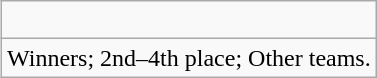<table class="wikitable" style="text-align:center;float:right">
<tr>
<td><br></td>
</tr>
<tr>
<td colspan="2"> Winners;  2nd–4th place;  Other teams.</td>
</tr>
</table>
